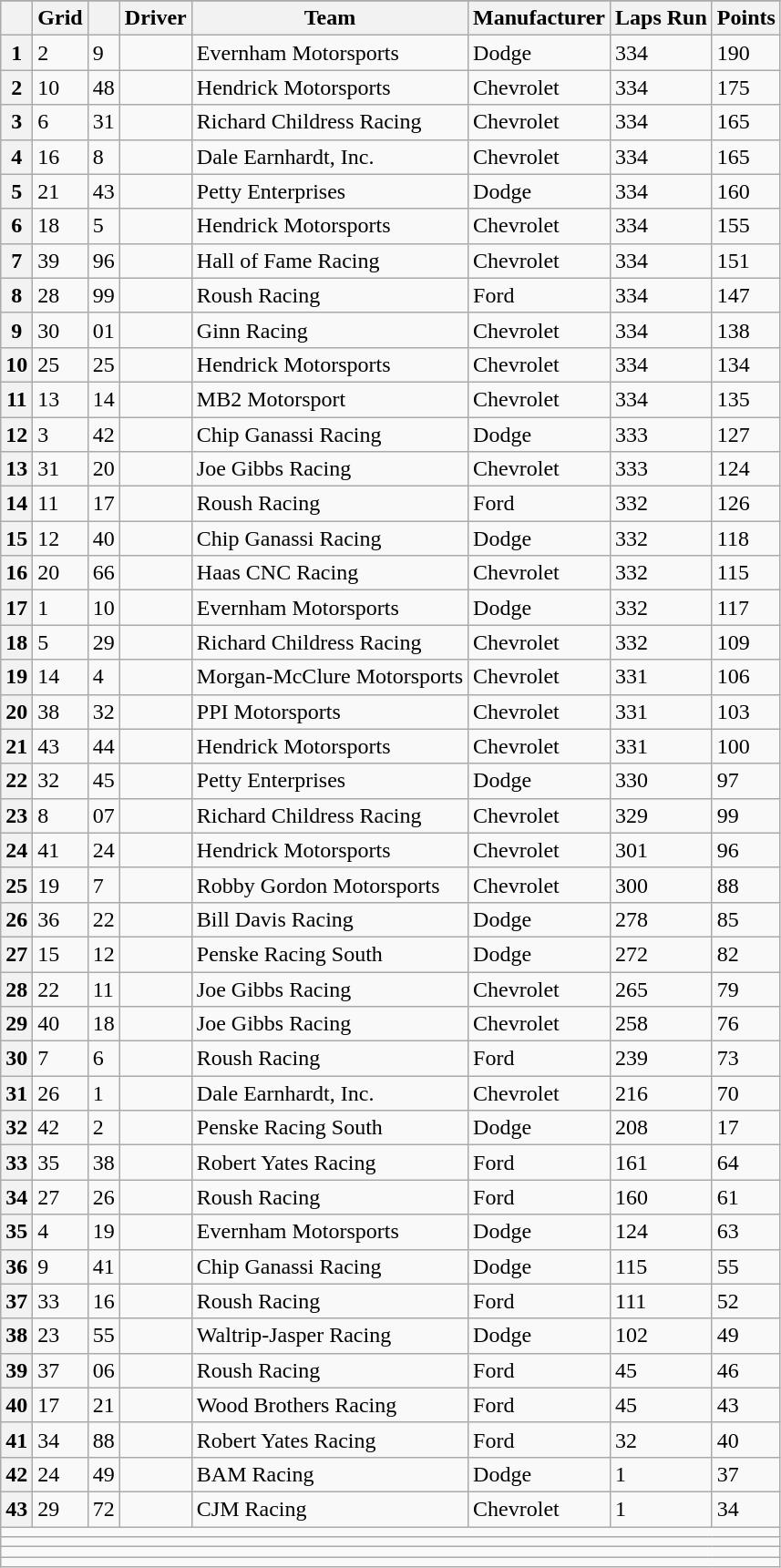<table class="wikitable sortable">
<tr>
</tr>
<tr>
<th scope="col"></th>
<th scope="col">Grid</th>
<th scope="col"></th>
<th scope="col">Driver</th>
<th scope="col">Team</th>
<th scope="col">Manufacturer</th>
<th scope="col">Laps Run</th>
<th scope="col">Points</th>
</tr>
<tr>
<th scope="row">1</th>
<td>2</td>
<td>9</td>
<td></td>
<td>Evernham Motorsports</td>
<td>Dodge</td>
<td>334</td>
<td>190</td>
</tr>
<tr>
<th scope="row">2</th>
<td>10</td>
<td>48</td>
<td></td>
<td>Hendrick Motorsports</td>
<td>Chevrolet</td>
<td>334</td>
<td>175</td>
</tr>
<tr>
<th scope="row">3</th>
<td>6</td>
<td>31</td>
<td></td>
<td>Richard Childress Racing</td>
<td>Chevrolet</td>
<td>334</td>
<td>165</td>
</tr>
<tr>
<th scope="row">4</th>
<td>16</td>
<td>8</td>
<td></td>
<td>Dale Earnhardt, Inc.</td>
<td>Chevrolet</td>
<td>334</td>
<td>165</td>
</tr>
<tr>
<th scope="row">5</th>
<td>21</td>
<td>43</td>
<td></td>
<td>Petty Enterprises</td>
<td>Dodge</td>
<td>334</td>
<td>160</td>
</tr>
<tr>
<th scope="row">6</th>
<td>18</td>
<td>5</td>
<td></td>
<td>Hendrick Motorsports</td>
<td>Chevrolet</td>
<td>334</td>
<td>155</td>
</tr>
<tr>
<th scope="row">7</th>
<td>39</td>
<td>96</td>
<td></td>
<td>Hall of Fame Racing</td>
<td>Chevrolet</td>
<td>334</td>
<td>151</td>
</tr>
<tr>
<th scope="row">8</th>
<td>28</td>
<td>99</td>
<td></td>
<td>Roush Racing</td>
<td>Ford</td>
<td>334</td>
<td>147</td>
</tr>
<tr>
<th scope="row">9</th>
<td>30</td>
<td>01</td>
<td></td>
<td>Ginn Racing</td>
<td>Chevrolet</td>
<td>334</td>
<td>138</td>
</tr>
<tr>
<th scope="row">10</th>
<td>25</td>
<td>25</td>
<td></td>
<td>Hendrick Motorsports</td>
<td>Chevrolet</td>
<td>334</td>
<td>134</td>
</tr>
<tr>
<th scope="row">11</th>
<td>13</td>
<td>14</td>
<td></td>
<td>MB2 Motorsport</td>
<td>Chevrolet</td>
<td>334</td>
<td>135</td>
</tr>
<tr>
<th scope="row">12</th>
<td>3</td>
<td>42</td>
<td></td>
<td>Chip Ganassi Racing</td>
<td>Dodge</td>
<td>333</td>
<td>127</td>
</tr>
<tr>
<th scope="row">13</th>
<td>31</td>
<td>20</td>
<td></td>
<td>Joe Gibbs Racing</td>
<td>Chevrolet</td>
<td>333</td>
<td>124</td>
</tr>
<tr>
<th scope="row">14</th>
<td>11</td>
<td>17</td>
<td></td>
<td>Roush Racing</td>
<td>Ford</td>
<td>332</td>
<td>126</td>
</tr>
<tr>
<th scope="row">15</th>
<td>12</td>
<td>40</td>
<td></td>
<td>Chip Ganassi Racing</td>
<td>Dodge</td>
<td>332</td>
<td>118</td>
</tr>
<tr>
<th scope="row">16</th>
<td>20</td>
<td>66</td>
<td></td>
<td>Haas CNC Racing</td>
<td>Chevrolet</td>
<td>332</td>
<td>115</td>
</tr>
<tr>
<th scope="row">17</th>
<td>1</td>
<td>10</td>
<td></td>
<td>Evernham Motorsports</td>
<td>Dodge</td>
<td>332</td>
<td>117</td>
</tr>
<tr>
<th scope="row">18</th>
<td>5</td>
<td>29</td>
<td></td>
<td>Richard Childress Racing</td>
<td>Chevrolet</td>
<td>332</td>
<td>109</td>
</tr>
<tr>
<th scope="row">19</th>
<td>14</td>
<td>4</td>
<td></td>
<td>Morgan-McClure Motorsports</td>
<td>Chevrolet</td>
<td>331</td>
<td>106</td>
</tr>
<tr>
<th scope="row">20</th>
<td>38</td>
<td>32</td>
<td></td>
<td>PPI Motorsports</td>
<td>Chevrolet</td>
<td>331</td>
<td>103</td>
</tr>
<tr>
<th scope="row">21</th>
<td>43</td>
<td>44</td>
<td></td>
<td>Hendrick Motorsports</td>
<td>Chevrolet</td>
<td>331</td>
<td>100</td>
</tr>
<tr>
<th scope="row">22</th>
<td>32</td>
<td>45</td>
<td></td>
<td>Petty Enterprises</td>
<td>Dodge</td>
<td>330</td>
<td>97</td>
</tr>
<tr>
<th scope="row">23</th>
<td>8</td>
<td>07</td>
<td></td>
<td>Richard Childress Racing</td>
<td>Chevrolet</td>
<td>329</td>
<td>99</td>
</tr>
<tr>
<th scope="row">24</th>
<td>41</td>
<td>24</td>
<td></td>
<td>Hendrick Motorsports</td>
<td>Chevrolet</td>
<td>301</td>
<td>96</td>
</tr>
<tr>
<th scope="row">25</th>
<td>19</td>
<td>7</td>
<td></td>
<td>Robby Gordon Motorsports</td>
<td>Chevrolet</td>
<td>300</td>
<td>88</td>
</tr>
<tr>
<th scope="row">26</th>
<td>36</td>
<td>22</td>
<td></td>
<td>Bill Davis Racing</td>
<td>Dodge</td>
<td>278</td>
<td>85</td>
</tr>
<tr>
<th scope="row">27</th>
<td>15</td>
<td>12</td>
<td></td>
<td>Penske Racing South</td>
<td>Dodge</td>
<td>272</td>
<td>82</td>
</tr>
<tr>
<th scope="row">28</th>
<td>22</td>
<td>11</td>
<td></td>
<td>Joe Gibbs Racing</td>
<td>Chevrolet</td>
<td>265</td>
<td>79</td>
</tr>
<tr>
<th scope="row">29</th>
<td>40</td>
<td>18</td>
<td></td>
<td>Joe Gibbs Racing</td>
<td>Chevrolet</td>
<td>258</td>
<td>76</td>
</tr>
<tr>
<th scope="row">30</th>
<td>7</td>
<td>6</td>
<td></td>
<td>Roush Racing</td>
<td>Ford</td>
<td>239</td>
<td>73</td>
</tr>
<tr>
<th scope="row">31</th>
<td>26</td>
<td>1</td>
<td></td>
<td>Dale Earnhardt, Inc.</td>
<td>Chevrolet</td>
<td>216</td>
<td>70</td>
</tr>
<tr>
<th scope="row">32</th>
<td>42</td>
<td>2</td>
<td></td>
<td>Penske Racing South</td>
<td>Dodge</td>
<td>208</td>
<td>17</td>
</tr>
<tr>
<th scope="row">33</th>
<td>35</td>
<td>38</td>
<td></td>
<td>Robert Yates Racing</td>
<td>Ford</td>
<td>161</td>
<td>64</td>
</tr>
<tr>
<th scope="row">34</th>
<td>27</td>
<td>26</td>
<td></td>
<td>Roush Racing</td>
<td>Ford</td>
<td>160</td>
<td>61</td>
</tr>
<tr>
<th scope="row">35</th>
<td>4</td>
<td>19</td>
<td></td>
<td>Evernham Motorsports</td>
<td>Dodge</td>
<td>124</td>
<td>63</td>
</tr>
<tr>
<th scope="row">36</th>
<td>9</td>
<td>41</td>
<td></td>
<td>Chip Ganassi Racing</td>
<td>Dodge</td>
<td>115</td>
<td>55</td>
</tr>
<tr>
<th scope="row">37</th>
<td>33</td>
<td>16</td>
<td></td>
<td>Roush Racing</td>
<td>Ford</td>
<td>111</td>
<td>52</td>
</tr>
<tr>
<th scope="row">38</th>
<td>23</td>
<td>55</td>
<td></td>
<td>Waltrip-Jasper Racing</td>
<td>Dodge</td>
<td>102</td>
<td>49</td>
</tr>
<tr>
<th scope="row">39</th>
<td>37</td>
<td>06</td>
<td></td>
<td>Roush Racing</td>
<td>Ford</td>
<td>45</td>
<td>46</td>
</tr>
<tr>
<th scope="row">40</th>
<td>17</td>
<td>21</td>
<td></td>
<td>Wood Brothers Racing</td>
<td>Ford</td>
<td>45</td>
<td>43</td>
</tr>
<tr>
<th scope="row">41</th>
<td>34</td>
<td>88</td>
<td></td>
<td>Robert Yates Racing</td>
<td>Ford</td>
<td>32</td>
<td>40</td>
</tr>
<tr>
<th scope="row">42</th>
<td>24</td>
<td>49</td>
<td></td>
<td>BAM Racing</td>
<td>Dodge</td>
<td>1</td>
<td>37</td>
</tr>
<tr>
<th scope="row">43</th>
<td>29</td>
<td>72</td>
<td></td>
<td>CJM Racing</td>
<td>Chevrolet</td>
<td>1</td>
<td>34</td>
</tr>
<tr class="sortbottom">
<td colspan="9"></td>
</tr>
<tr class="sortbottom">
<td colspan="9"></td>
</tr>
<tr class="sortbottom">
<td colspan="9"></td>
</tr>
<tr class="sortbottom">
<td colspan="9"></td>
</tr>
</table>
